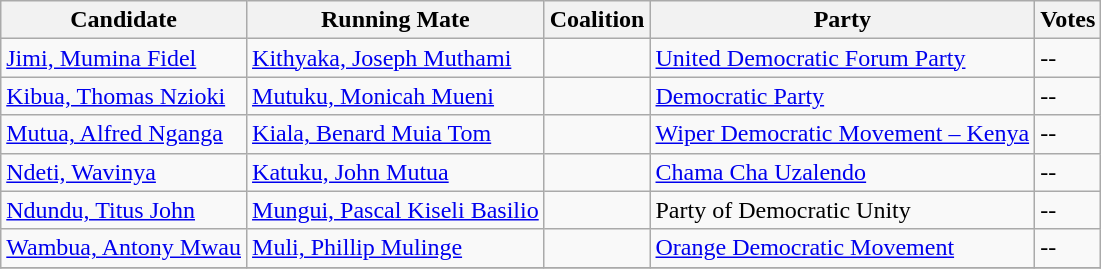<table class="wikitable sortable">
<tr>
<th>Candidate</th>
<th>Running Mate</th>
<th>Coalition</th>
<th>Party</th>
<th>Votes</th>
</tr>
<tr>
<td><a href='#'>Jimi, Mumina Fidel</a></td>
<td><a href='#'>Kithyaka, Joseph Muthami</a></td>
<td></td>
<td><a href='#'>United Democratic Forum Party</a></td>
<td>--</td>
</tr>
<tr>
<td><a href='#'>Kibua, Thomas Nzioki</a></td>
<td><a href='#'>Mutuku, Monicah Mueni</a></td>
<td></td>
<td><a href='#'>Democratic Party</a></td>
<td>--</td>
</tr>
<tr>
<td><a href='#'>Mutua, Alfred Nganga</a></td>
<td><a href='#'>Kiala, Benard Muia Tom</a></td>
<td></td>
<td><a href='#'>Wiper Democratic Movement – Kenya</a></td>
<td>--</td>
</tr>
<tr>
<td><a href='#'>Ndeti, Wavinya</a></td>
<td><a href='#'>Katuku, John Mutua</a></td>
<td></td>
<td><a href='#'>Chama Cha Uzalendo</a></td>
<td>--</td>
</tr>
<tr>
<td><a href='#'>Ndundu, Titus John</a></td>
<td><a href='#'>Mungui, Pascal Kiseli Basilio</a></td>
<td></td>
<td>Party of Democratic Unity</td>
<td>--</td>
</tr>
<tr>
<td><a href='#'>Wambua, Antony Mwau</a></td>
<td><a href='#'>Muli, Phillip Mulinge</a></td>
<td></td>
<td><a href='#'>Orange Democratic Movement</a></td>
<td>--</td>
</tr>
<tr>
</tr>
</table>
